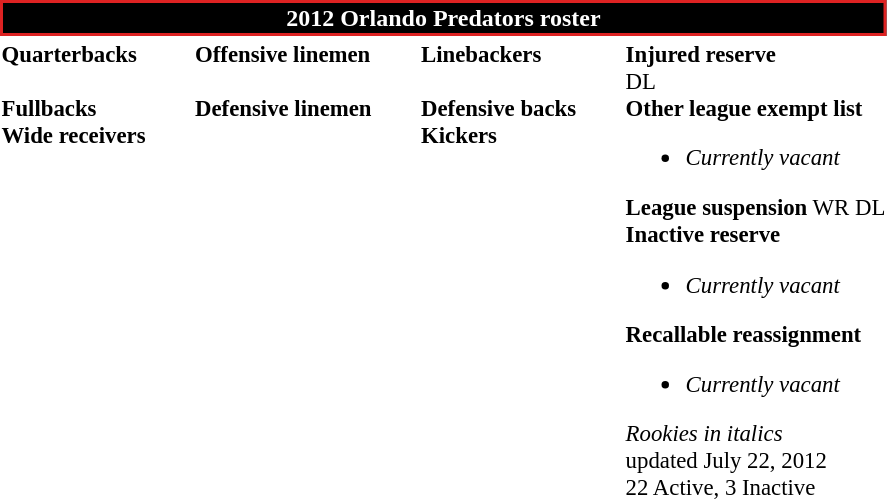<table class="toccolours" style="text-align: left;">
<tr>
<th colspan=7 style="background:black; border: 2px solid #d22; color:white; text-align:center;"><strong>2012 Orlando Predators roster</strong></th>
</tr>
<tr>
<td style="font-size: 95%;" valign="top"><strong>Quarterbacks</strong><br>
<br><strong>Fullbacks</strong>
<br><strong>Wide receivers</strong>


</td>
<td style="width: 25px;"></td>
<td style="font-size: 95%;" valign="top"><strong>Offensive linemen</strong><br>


<br><strong>Defensive linemen</strong>



</td>
<td style="width: 25px;"></td>
<td style="font-size: 95%;" valign="top"><strong>Linebackers</strong><br>
<br><strong>Defensive backs</strong>




<br><strong>Kickers</strong>
</td>
<td style="width: 25px;"></td>
<td style="font-size: 95%;" valign="top"><strong>Injured reserve</strong><br> DL<br><strong>Other league exempt list</strong><ul><li><em>Currently vacant</em></li></ul><strong>League suspension</strong>
 WR
 DL<br><strong>Inactive reserve</strong><ul><li><em>Currently vacant</em></li></ul><strong>Recallable reassignment</strong><ul><li><em>Currently vacant</em></li></ul>
<em>Rookies in italics</em><br>
<span></span> updated July 22, 2012<br>
22 Active, 3 Inactive
</td>
</tr>
</table>
